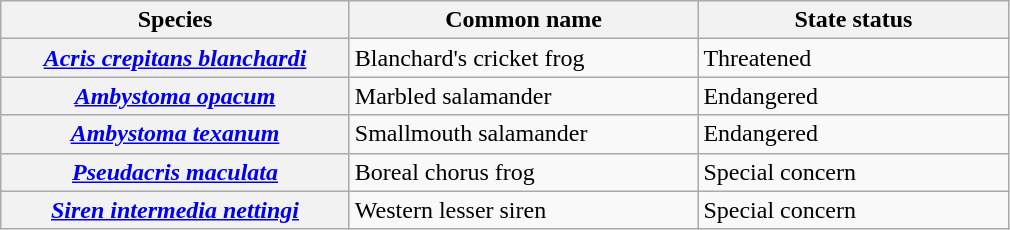<table class="wikitable sortable plainrowheaders">
<tr>
<th scope="col" style="width:225px;">Species</th>
<th scope="col" style="width:225px;">Common name</th>
<th scope="col" style="width:200px;">State status</th>
</tr>
<tr>
<th scope="row"><em><a href='#'>Acris crepitans blanchardi</a></em></th>
<td>Blanchard's cricket frog</td>
<td>Threatened</td>
</tr>
<tr>
<th scope="row"><em><a href='#'>Ambystoma opacum</a></em></th>
<td>Marbled salamander</td>
<td>Endangered</td>
</tr>
<tr>
<th scope="row"><em><a href='#'>Ambystoma texanum</a></em></th>
<td>Smallmouth salamander</td>
<td>Endangered</td>
</tr>
<tr>
<th scope="row"><em><a href='#'>Pseudacris maculata</a></em></th>
<td>Boreal chorus frog</td>
<td>Special concern</td>
</tr>
<tr>
<th scope="row"><em><a href='#'>Siren intermedia nettingi</a></em></th>
<td>Western lesser siren</td>
<td>Special concern</td>
</tr>
</table>
